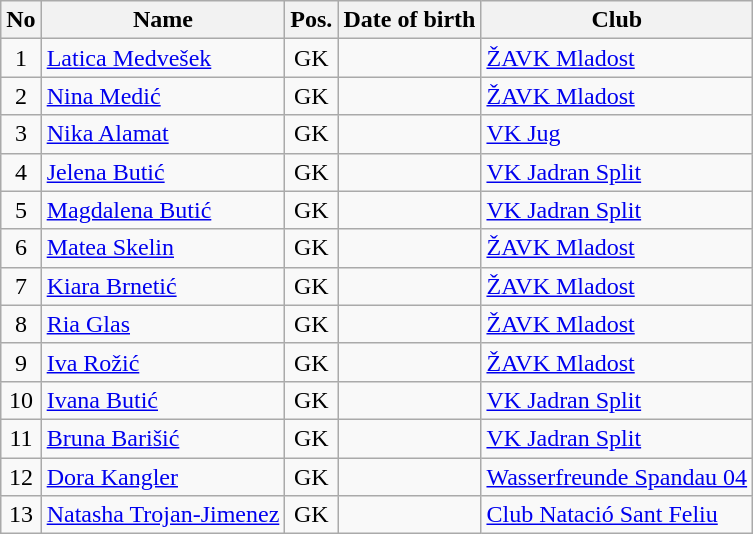<table class="wikitable sortable" text-align:center;">
<tr>
<th>No</th>
<th>Name</th>
<th>Pos.</th>
<th>Date of birth</th>
<th>Club</th>
</tr>
<tr>
<td style="text-align:center;">1</td>
<td style="text-align:left;"><a href='#'>Latica Medvešek</a></td>
<td style="text-align:center;">GK</td>
<td style="text-align:left;"></td>
<td> <a href='#'>ŽAVK Mladost</a></td>
</tr>
<tr>
<td style="text-align:center;">2</td>
<td style="text-align:left;"><a href='#'>Nina Medić</a></td>
<td style="text-align:center;">GK</td>
<td style="text-align:left;"></td>
<td> <a href='#'>ŽAVK Mladost</a></td>
</tr>
<tr>
<td style="text-align:center;">3</td>
<td style="text-align:left;"><a href='#'>Nika Alamat</a></td>
<td style="text-align:center;">GK</td>
<td style="text-align:left;"></td>
<td> <a href='#'>VK Jug</a></td>
</tr>
<tr>
<td style="text-align:center;">4</td>
<td style="text-align:left;"><a href='#'>Jelena Butić</a></td>
<td style="text-align:center;">GK</td>
<td style="text-align:left;"></td>
<td> <a href='#'>VK Jadran Split</a></td>
</tr>
<tr>
<td style="text-align:center;">5</td>
<td style="text-align:left;"><a href='#'>Magdalena Butić</a></td>
<td style="text-align:center;">GK</td>
<td style="text-align:left;"></td>
<td> <a href='#'>VK Jadran Split</a></td>
</tr>
<tr>
<td style="text-align:center;">6</td>
<td style="text-align:left;"><a href='#'>Matea Skelin</a></td>
<td style="text-align:center;">GK</td>
<td style="text-align:left;"></td>
<td> <a href='#'>ŽAVK Mladost</a></td>
</tr>
<tr>
<td style="text-align:center;">7</td>
<td style="text-align:left;"><a href='#'>Kiara Brnetić</a></td>
<td style="text-align:center;">GK</td>
<td style="text-align:left;"></td>
<td> <a href='#'>ŽAVK Mladost</a></td>
</tr>
<tr>
<td style="text-align:center;">8</td>
<td style="text-align:left;"><a href='#'>Ria Glas</a></td>
<td style="text-align:center;">GK</td>
<td style="text-align:left;"></td>
<td> <a href='#'>ŽAVK Mladost</a></td>
</tr>
<tr>
<td style="text-align:center;">9</td>
<td style="text-align:left;"><a href='#'>Iva Rožić</a></td>
<td style="text-align:center;">GK</td>
<td style="text-align:left;"></td>
<td> <a href='#'>ŽAVK Mladost</a></td>
</tr>
<tr>
<td style="text-align:center;">10</td>
<td style="text-align:left;"><a href='#'>Ivana Butić</a></td>
<td style="text-align:center;">GK</td>
<td style="text-align:left;"></td>
<td> <a href='#'>VK Jadran Split</a></td>
</tr>
<tr>
<td style="text-align:center;">11</td>
<td style="text-align:left;"><a href='#'>Bruna Barišić</a></td>
<td style="text-align:center;">GK</td>
<td style="text-align:left;"></td>
<td> <a href='#'>VK Jadran Split</a></td>
</tr>
<tr>
<td style="text-align:center;">12</td>
<td style="text-align:left;"><a href='#'>Dora Kangler</a></td>
<td style="text-align:center;">GK</td>
<td style="text-align:left;"></td>
<td> <a href='#'>Wasserfreunde Spandau 04</a></td>
</tr>
<tr>
<td style="text-align:center;">13</td>
<td style="text-align:left;"><a href='#'>Natasha Trojan-Jimenez</a></td>
<td style="text-align:center;">GK</td>
<td style="text-align:left;"></td>
<td> <a href='#'>Club Natació Sant Feliu</a></td>
</tr>
</table>
